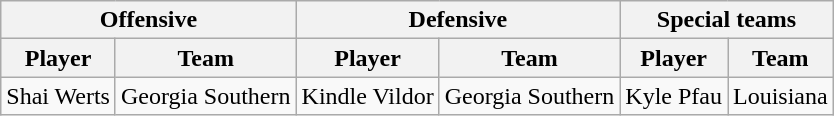<table class="wikitable">
<tr>
<th colspan="2">Offensive</th>
<th colspan="2">Defensive</th>
<th colspan="2">Special teams</th>
</tr>
<tr>
<th>Player</th>
<th>Team</th>
<th>Player</th>
<th>Team</th>
<th>Player</th>
<th>Team</th>
</tr>
<tr>
<td>Shai Werts</td>
<td>Georgia Southern</td>
<td>Kindle Vildor</td>
<td>Georgia Southern</td>
<td>Kyle Pfau</td>
<td>Louisiana</td>
</tr>
</table>
